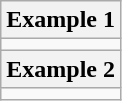<table class="wikitable">
<tr>
<th>Example 1</th>
</tr>
<tr>
<td></td>
</tr>
<tr>
<th>Example 2</th>
</tr>
<tr>
<td></td>
</tr>
</table>
